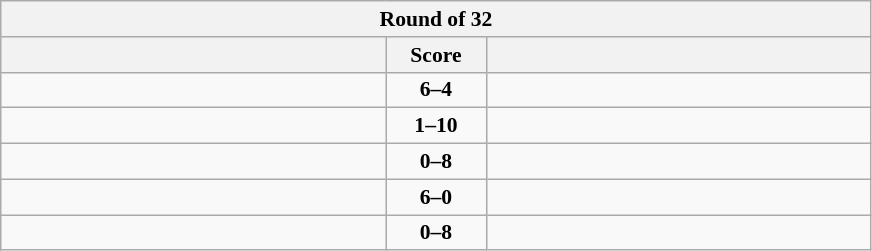<table class="wikitable" style="text-align: center; font-size:90% ">
<tr>
<th colspan=3>Round of 32</th>
</tr>
<tr>
<th align="right" width="250"></th>
<th width="60">Score</th>
<th align="left" width="250"></th>
</tr>
<tr>
<td align=left><strong></strong></td>
<td align=center><strong>6–4</strong></td>
<td align=left></td>
</tr>
<tr>
<td align=left></td>
<td align=center><strong>1–10</strong></td>
<td align=left><strong></strong></td>
</tr>
<tr>
<td align=left></td>
<td align=center><strong>0–8</strong></td>
<td align=left><strong></strong></td>
</tr>
<tr>
<td align=left><strong></strong></td>
<td align=center><strong>6–0</strong></td>
<td align=left></td>
</tr>
<tr>
<td align=left></td>
<td align=center><strong>0–8</strong></td>
<td align=left><strong></strong></td>
</tr>
</table>
